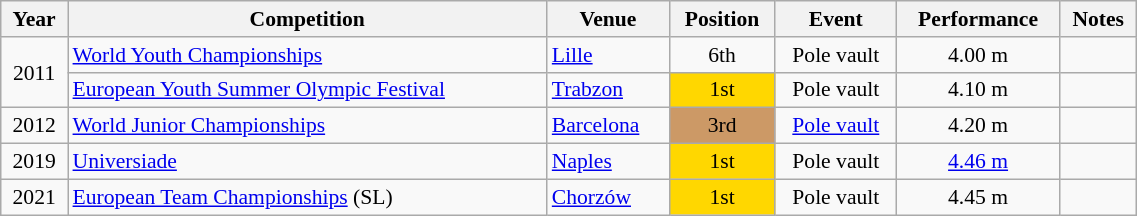<table class="wikitable" width=60% style="font-size:90%; text-align:center;">
<tr>
<th>Year</th>
<th>Competition</th>
<th>Venue</th>
<th>Position</th>
<th>Event</th>
<th>Performance</th>
<th>Notes</th>
</tr>
<tr>
<td rowspan=2>2011</td>
<td align=left><a href='#'>World Youth Championships</a></td>
<td align=left> <a href='#'>Lille</a></td>
<td>6th</td>
<td>Pole vault</td>
<td>4.00 m</td>
<td></td>
</tr>
<tr>
<td align=left><a href='#'>European Youth Summer Olympic Festival</a></td>
<td align=left> <a href='#'>Trabzon</a></td>
<td bgcolor=gold>1st</td>
<td>Pole vault</td>
<td>4.10 m</td>
<td></td>
</tr>
<tr>
<td>2012</td>
<td align=left><a href='#'>World Junior Championships</a></td>
<td align=left> <a href='#'>Barcelona</a></td>
<td bgcolor=cc9966>3rd</td>
<td><a href='#'>Pole vault</a></td>
<td>4.20 m</td>
<td></td>
</tr>
<tr>
<td>2019</td>
<td align=left><a href='#'>Universiade</a></td>
<td align=left> <a href='#'>Naples</a></td>
<td bgcolor=gold>1st</td>
<td>Pole vault</td>
<td><a href='#'>4.46 m</a></td>
<td></td>
</tr>
<tr>
<td>2021</td>
<td align=left><a href='#'>European Team Championships</a> (SL)</td>
<td align=left> <a href='#'>Chorzów</a></td>
<td bgcolor=gold>1st</td>
<td>Pole vault</td>
<td>4.45 m</td>
<td></td>
</tr>
</table>
